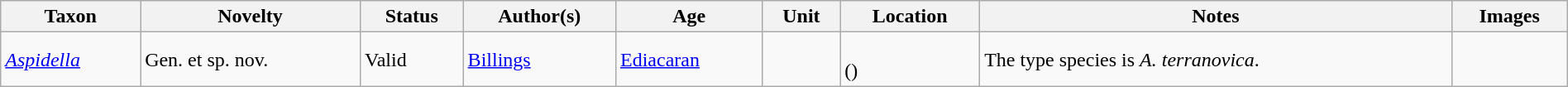<table class="wikitable sortable" align="center" width="100%">
<tr>
<th>Taxon</th>
<th>Novelty</th>
<th>Status</th>
<th>Author(s)</th>
<th>Age</th>
<th>Unit</th>
<th>Location</th>
<th>Notes</th>
<th>Images</th>
</tr>
<tr>
<td><em><a href='#'>Aspidella</a></em></td>
<td>Gen. et sp. nov.</td>
<td>Valid</td>
<td><a href='#'>Billings</a></td>
<td><a href='#'>Ediacaran</a></td>
<td></td>
<td><br>()</td>
<td>The type species is <em>A. terranovica</em>.</td>
<td></td>
</tr>
</table>
